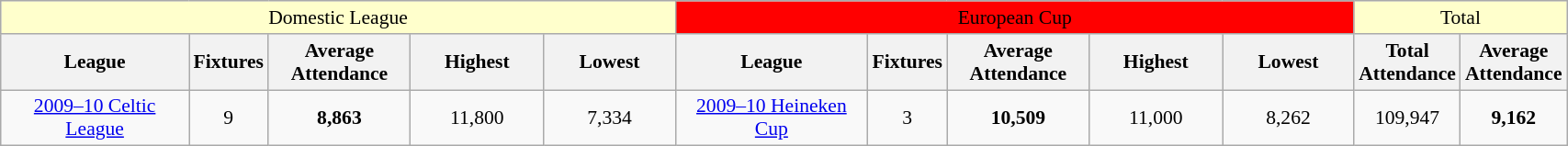<table class="wikitable sortable" style="font-size:90%; width:90%;">
<tr>
<td colspan="5" class="wikitable sortable" style="width:45%; background:#ffffcc; text-align:center;"><span>Domestic League</span></td>
<td colspan="5" class="wikitable sortable" style="width:45%; background:#f00; text-align:center;"><span>European Cup</span></td>
<td colspan="2" class="wikitable sortable" style="width:45%; background:#ffffcc; text-align:center;"><span>Total</span></td>
</tr>
<tr>
<th style="width:15%;">League</th>
<th style="width:5%;">Fixtures</th>
<th style="width:10%;">Average Attendance</th>
<th style="width:10%;">Highest</th>
<th style="width:10%;">Lowest</th>
<th style="width:15%;">League</th>
<th style="width:5%;">Fixtures</th>
<th style="width:10%;">Average Attendance</th>
<th style="width:10%;">Highest</th>
<th style="width:10%;">Lowest</th>
<th style="width:10%;">Total Attendance</th>
<th style="width:10%;">Average Attendance</th>
</tr>
<tr>
<td align=center><a href='#'>2009–10 Celtic League</a></td>
<td align=center>9</td>
<td align=center><strong>8,863</strong></td>
<td align=center>11,800</td>
<td align=center>7,334</td>
<td align=center><a href='#'>2009–10 Heineken Cup</a></td>
<td align=center>3</td>
<td align=center><strong>10,509</strong></td>
<td align=center>11,000</td>
<td align=center>8,262</td>
<td align=center>109,947</td>
<td align=center><strong>9,162</strong></td>
</tr>
</table>
